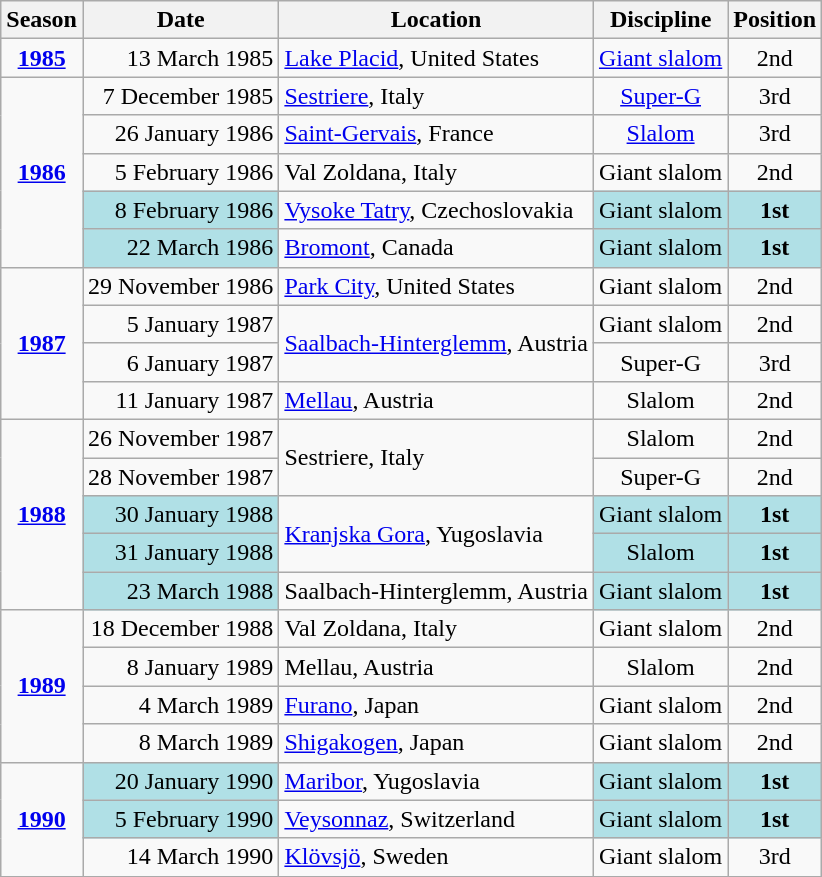<table class="wikitable" style="text-align:center; font-size:100%;">
<tr>
<th>Season</th>
<th>Date</th>
<th>Location</th>
<th>Discipline</th>
<th>Position</th>
</tr>
<tr>
<td><strong><a href='#'>1985</a></strong></td>
<td align="right">13 March 1985</td>
<td align="left"> <a href='#'>Lake Placid</a>, United States</td>
<td><a href='#'>Giant slalom</a></td>
<td>2nd</td>
</tr>
<tr>
<td rowspan="5"><strong><a href='#'>1986</a></strong></td>
<td align="right">7 December 1985</td>
<td align="left"> <a href='#'>Sestriere</a>, Italy</td>
<td><a href='#'>Super-G</a></td>
<td>3rd</td>
</tr>
<tr>
<td align="right">26 January 1986</td>
<td align="left"> <a href='#'>Saint-Gervais</a>, France</td>
<td><a href='#'>Slalom</a></td>
<td>3rd</td>
</tr>
<tr>
<td align="right">5 February 1986</td>
<td align="left"> Val Zoldana, Italy</td>
<td>Giant slalom</td>
<td>2nd</td>
</tr>
<tr>
<td bgcolor="#BOEOE6" align="right">8 February 1986</td>
<td align="left"> <a href='#'>Vysoke Tatry</a>, Czechoslovakia</td>
<td bgcolor="#BOEOE6">Giant slalom</td>
<td bgcolor="#BOEOE6"><strong>1st</strong></td>
</tr>
<tr>
<td bgcolor="#BOEOE6" align="right">22 March 1986</td>
<td align="left"> <a href='#'>Bromont</a>, Canada</td>
<td bgcolor="#BOEOE6">Giant slalom</td>
<td bgcolor="#BOEOE6"><strong>1st</strong></td>
</tr>
<tr>
<td rowspan="4"><strong><a href='#'>1987</a></strong></td>
<td align="right">29 November 1986</td>
<td align="left"> <a href='#'>Park City</a>, United States</td>
<td>Giant slalom</td>
<td>2nd</td>
</tr>
<tr>
<td align="right">5 January 1987</td>
<td rowspan="2" align="left"> <a href='#'>Saalbach-Hinterglemm</a>, Austria</td>
<td>Giant slalom</td>
<td>2nd</td>
</tr>
<tr>
<td align="right">6 January 1987</td>
<td>Super-G</td>
<td>3rd</td>
</tr>
<tr>
<td align="right">11 January 1987</td>
<td align="left"> <a href='#'>Mellau</a>, Austria</td>
<td>Slalom</td>
<td>2nd</td>
</tr>
<tr>
<td rowspan="5"><strong><a href='#'>1988</a></strong></td>
<td align="right">26 November 1987</td>
<td rowspan="2" align="left"> Sestriere, Italy</td>
<td>Slalom</td>
<td>2nd</td>
</tr>
<tr>
<td align="right">28 November 1987</td>
<td>Super-G</td>
<td>2nd</td>
</tr>
<tr>
<td bgcolor="#BOEOE6" align="right">30 January 1988</td>
<td rowspan="2" align="left"> <a href='#'>Kranjska Gora</a>, Yugoslavia</td>
<td bgcolor="#BOEOE6">Giant slalom</td>
<td bgcolor="#BOEOE6"><strong>1st</strong></td>
</tr>
<tr>
<td bgcolor="#BOEOE6" align="right">31 January 1988</td>
<td bgcolor="#BOEOE6">Slalom</td>
<td bgcolor="#BOEOE6"><strong>1st</strong></td>
</tr>
<tr>
<td bgcolor="#BOEOE6" align="right">23 March 1988</td>
<td align="left"> Saalbach-Hinterglemm, Austria</td>
<td bgcolor="#BOEOE6">Giant slalom</td>
<td bgcolor="#BOEOE6"><strong>1st</strong></td>
</tr>
<tr>
<td rowspan="4"><strong><a href='#'>1989</a></strong></td>
<td align="right">18 December 1988</td>
<td align="left"> Val Zoldana, Italy</td>
<td>Giant slalom</td>
<td>2nd</td>
</tr>
<tr>
<td align="right">8 January 1989</td>
<td align="left"> Mellau, Austria</td>
<td>Slalom</td>
<td>2nd</td>
</tr>
<tr>
<td align="right">4 March 1989</td>
<td align="left"> <a href='#'>Furano</a>, Japan</td>
<td>Giant slalom</td>
<td>2nd</td>
</tr>
<tr>
<td align="right">8 March 1989</td>
<td align="left"> <a href='#'>Shigakogen</a>, Japan</td>
<td>Giant slalom</td>
<td>2nd</td>
</tr>
<tr>
<td rowspan="3"><strong><a href='#'>1990</a></strong></td>
<td bgcolor="#BOEOE6" align="right">20 January 1990</td>
<td align="left"> <a href='#'>Maribor</a>, Yugoslavia</td>
<td bgcolor="#BOEOE6">Giant slalom</td>
<td bgcolor="#BOEOE6"><strong>1st</strong></td>
</tr>
<tr>
<td bgcolor="#BOEOE6" align="right">5 February 1990</td>
<td align="left"> <a href='#'>Veysonnaz</a>, Switzerland</td>
<td bgcolor="#BOEOE6">Giant slalom</td>
<td bgcolor="#BOEOE6"><strong>1st</strong></td>
</tr>
<tr>
<td align="right">14 March 1990</td>
<td align="left"> <a href='#'>Klövsjö</a>, Sweden</td>
<td>Giant slalom</td>
<td>3rd</td>
</tr>
<tr>
</tr>
</table>
